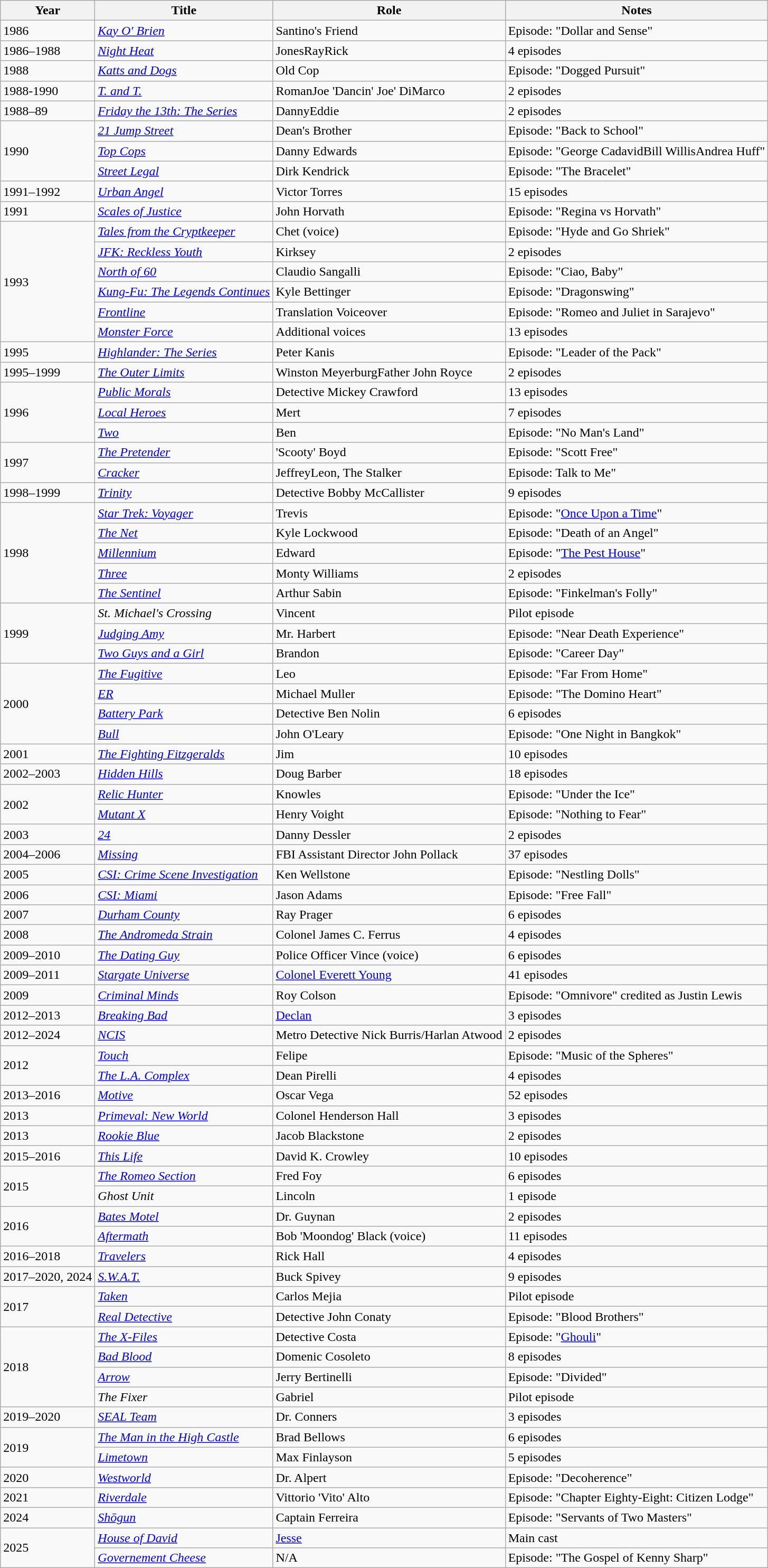<table class="wikitable sortable">
<tr>
<th>Year</th>
<th>Title</th>
<th>Role</th>
<th class="unsortable">Notes</th>
</tr>
<tr>
<td>1986</td>
<td><em><a href='#'>Kay O' Brien</a></em></td>
<td>Santino's Friend</td>
<td>Episode: "Dollar and Sense"</td>
</tr>
<tr>
<td>1986–1988</td>
<td><em><a href='#'>Night Heat</a></em></td>
<td>JonesRayRick</td>
<td>4 episodes</td>
</tr>
<tr>
<td>1988</td>
<td><em><a href='#'>Katts and Dogs</a></em></td>
<td>Old Cop</td>
<td>Episode: "Dogged Pursuit"</td>
</tr>
<tr>
<td>1988-1990</td>
<td><em><a href='#'>T. and T.</a></em></td>
<td>RomanJoe 'Dancin' Joe' DiMarco</td>
<td>2 episodes</td>
</tr>
<tr>
<td>1988–89</td>
<td><em><a href='#'>Friday the 13th: The Series</a></em></td>
<td>DannyEddie</td>
<td>2 episodes</td>
</tr>
<tr>
<td rowspan="3">1990</td>
<td><em><a href='#'>21 Jump Street</a></em></td>
<td>Dean's Brother</td>
<td>Episode: "Back to School"</td>
</tr>
<tr>
<td><em><a href='#'>Top Cops</a></em></td>
<td>Danny Edwards</td>
<td>Episode: "George CadavidBill WillisAndrea Huff"</td>
</tr>
<tr>
<td><em><a href='#'>Street Legal</a></em></td>
<td>Dirk Kendrick</td>
<td>Episode: "The Bracelet"</td>
</tr>
<tr>
<td>1991–1992</td>
<td><em><a href='#'>Urban Angel</a></em></td>
<td>Victor Torres</td>
<td>15 episodes</td>
</tr>
<tr>
<td>1991</td>
<td><em><a href='#'>Scales of Justice</a></em></td>
<td>John Horvath</td>
<td>Episode: "Regina vs Horvath"</td>
</tr>
<tr>
<td rowspan="6">1993</td>
<td><em><a href='#'>Tales from the Cryptkeeper</a></em></td>
<td>Chet (voice)</td>
<td>Episode: "Hyde and Go Shriek"</td>
</tr>
<tr>
<td><em><a href='#'>JFK: Reckless Youth</a></em></td>
<td>Kirksey</td>
<td>2 episodes</td>
</tr>
<tr>
<td><em><a href='#'>North of 60</a></em></td>
<td>Claudio Sangalli</td>
<td>Episode: "Ciao, Baby"</td>
</tr>
<tr>
<td><em><a href='#'>Kung-Fu: The Legends Continues</a></em></td>
<td>Kyle Bettinger</td>
<td>Episode: "Dragonswing"</td>
</tr>
<tr>
<td><em><a href='#'>Frontline</a></em></td>
<td>Translation Voiceover</td>
<td>Episode: "Romeo and Juliet in Sarajevo"</td>
</tr>
<tr>
<td><em><a href='#'>Monster Force</a></em></td>
<td>Additional voices</td>
<td>13 episodes</td>
</tr>
<tr>
<td>1995</td>
<td><em><a href='#'>Highlander: The Series</a></em></td>
<td>Peter Kanis</td>
<td>Episode: "Leader of the Pack"</td>
</tr>
<tr>
<td>1995–1999</td>
<td data-sort-value="Outer Limits, The"><em><a href='#'>The Outer Limits</a></em></td>
<td>Winston MeyerburgFather John Royce</td>
<td>2 episodes</td>
</tr>
<tr>
<td rowspan="3">1996</td>
<td><em><a href='#'>Public Morals</a></em></td>
<td>Detective Mickey Crawford</td>
<td>13 episodes</td>
</tr>
<tr>
<td><em><a href='#'>Local Heroes</a></em></td>
<td>Mert</td>
<td>7 episodes</td>
</tr>
<tr>
<td><em><a href='#'>Two</a></em></td>
<td>Ben</td>
<td>Episode: "No Man's Land"</td>
</tr>
<tr>
<td rowspan="2">1997</td>
<td data-sort-value="Pretender, The"><em><a href='#'>The Pretender</a></em></td>
<td>'Scooty' Boyd</td>
<td>Episode: "Scott Free"</td>
</tr>
<tr>
<td><em><a href='#'>Cracker</a></em></td>
<td>JeffreyLeon, The Stalker</td>
<td>Episode: Talk to Me"</td>
</tr>
<tr>
<td>1998–1999</td>
<td><em><a href='#'>Trinity</a></em></td>
<td>Detective Bobby McCallister</td>
<td>9 episodes</td>
</tr>
<tr>
<td rowspan="5">1998</td>
<td><em><a href='#'>Star Trek: Voyager</a></em></td>
<td>Trevis</td>
<td>Episode: "<a href='#'>Once Upon a Time</a>"</td>
</tr>
<tr>
<td data-sort-value="Net, The"><em><a href='#'>The Net</a></em></td>
<td>Kyle Lockwood</td>
<td>Episode: "Death of an Angel"</td>
</tr>
<tr>
<td><em><a href='#'>Millennium</a></em></td>
<td>Edward</td>
<td>Episode: "<a href='#'>The Pest House</a>"</td>
</tr>
<tr>
<td><em><a href='#'>Three</a></em></td>
<td>Monty Williams</td>
<td>2 episodes</td>
</tr>
<tr>
<td data-sort-value="Sentinel, The"><em><a href='#'>The Sentinel</a></em></td>
<td>Arthur Sabin</td>
<td>Episode: "Finkelman's Folly"</td>
</tr>
<tr>
<td rowspan="3">1999</td>
<td><em>St. Michael's Crossing</em></td>
<td>Vincent</td>
<td>Pilot episode</td>
</tr>
<tr>
<td><em><a href='#'>Judging Amy</a></em></td>
<td>Mr. Harbert</td>
<td>Episode: "Near Death Experience"</td>
</tr>
<tr>
<td><em><a href='#'>Two Guys and a Girl</a></em></td>
<td>Brandon</td>
<td>Episode: "Career Day"</td>
</tr>
<tr>
<td rowspan="4">2000</td>
<td data-sort-value="Fugitive, The"><em><a href='#'>The Fugitive</a></em></td>
<td>Leo</td>
<td>Episode: "Far From Home"</td>
</tr>
<tr>
<td><em><a href='#'>ER</a></em></td>
<td>Michael Muller</td>
<td>Episode: "The Domino Heart"</td>
</tr>
<tr>
<td><em><a href='#'>Battery Park</a></em></td>
<td>Detective Ben Nolin</td>
<td>6 episodes</td>
</tr>
<tr>
<td><em><a href='#'>Bull</a></em></td>
<td>John O'Leary</td>
<td>Episode: "One Night in Bangkok"</td>
</tr>
<tr>
<td>2001</td>
<td data-sort-value="Fighting Fitzgeralds, The"><em><a href='#'>The Fighting Fitzgeralds</a></em></td>
<td>Jim</td>
<td>10 episodes</td>
</tr>
<tr>
<td>2002–2003</td>
<td><em><a href='#'>Hidden Hills</a></em></td>
<td>Doug Barber</td>
<td>18 episodes</td>
</tr>
<tr>
<td rowspan="2">2002</td>
<td><em><a href='#'>Relic Hunter</a></em></td>
<td>Knowles</td>
<td>Episode: "Under the Ice"</td>
</tr>
<tr>
<td><em><a href='#'>Mutant X</a></em></td>
<td>Henry Voight</td>
<td>Episode: "Nothing to Fear"</td>
</tr>
<tr>
<td>2003</td>
<td><em><a href='#'>24</a></em></td>
<td>Danny Dessler</td>
<td>2 episodes</td>
</tr>
<tr>
<td>2004–2006</td>
<td><em><a href='#'>Missing</a></em></td>
<td>FBI Assistant Director John Pollack</td>
<td>37 episodes</td>
</tr>
<tr>
<td>2005</td>
<td><em><a href='#'>CSI: Crime Scene Investigation</a></em></td>
<td>Ken Wellstone</td>
<td>Episode: "Nestling Dolls"</td>
</tr>
<tr>
<td>2006</td>
<td><em><a href='#'>CSI: Miami</a></em></td>
<td>Jason Adams</td>
<td>Episode: "Free Fall"</td>
</tr>
<tr>
<td>2007</td>
<td><em><a href='#'>Durham County</a></em></td>
<td>Ray Prager</td>
<td>6 episodes</td>
</tr>
<tr>
<td>2008</td>
<td data-sort-value="Andromeda Strain, The"><em><a href='#'>The Andromeda Strain</a></em></td>
<td>Colonel James C. Ferrus</td>
<td>4 episodes</td>
</tr>
<tr>
<td>2009–2010</td>
<td data-sort-value="Dating Guy, The"><em><a href='#'>The Dating Guy</a></em></td>
<td>Police Officer Vince (voice)</td>
<td>6 episodes</td>
</tr>
<tr>
<td>2009–2011</td>
<td><em><a href='#'>Stargate Universe</a></em></td>
<td><a href='#'>Colonel Everett Young</a></td>
<td>41 episodes</td>
</tr>
<tr>
<td>2009</td>
<td><em><a href='#'>Criminal Minds</a></em></td>
<td>Roy Colson</td>
<td>Episode: "Omnivore" credited as Justin Lewis</td>
</tr>
<tr>
<td>2012–2013</td>
<td><em><a href='#'>Breaking Bad</a></em></td>
<td><a href='#'>Declan</a></td>
<td>3 episodes</td>
</tr>
<tr>
<td>2012–2024</td>
<td><a href='#'><em>NCIS</em></a></td>
<td>Metro Detective Nick Burris/Harlan Atwood</td>
<td>2 episodes</td>
</tr>
<tr>
<td rowspan="2">2012</td>
<td><em><a href='#'>Touch</a></em></td>
<td>Felipe</td>
<td>Episode: "Music of the Spheres"</td>
</tr>
<tr>
<td data-sort-value="L.A. Complex, The"><em><a href='#'>The L.A. Complex</a></em></td>
<td>Dean Pirelli</td>
<td>4 episodes</td>
</tr>
<tr>
<td>2013–2016</td>
<td><em><a href='#'>Motive</a></em></td>
<td>Oscar Vega</td>
<td>52 episodes</td>
</tr>
<tr>
<td>2013</td>
<td><em><a href='#'>Primeval: New World</a></em></td>
<td>Colonel Henderson Hall</td>
<td>3 episodes</td>
</tr>
<tr>
<td>2013</td>
<td><em><a href='#'>Rookie Blue</a></em></td>
<td>Jacob Blackstone</td>
<td>2 episodes</td>
</tr>
<tr>
<td>2015–2016</td>
<td><em><a href='#'>This Life</a></em></td>
<td>David K. Crowley</td>
<td>10 episodes</td>
</tr>
<tr>
<td rowspan="2">2015</td>
<td data-sort-value="Romeo Section, The"><em><a href='#'>The Romeo Section</a></em></td>
<td>Fred Foy</td>
<td>6 episodes</td>
</tr>
<tr>
<td><em>Ghost Unit</em></td>
<td>Lincoln</td>
<td>1 episode</td>
</tr>
<tr>
<td rowspan="2">2016</td>
<td><em><a href='#'>Bates Motel</a></em></td>
<td>Dr. Guynan</td>
<td>2 episodes</td>
</tr>
<tr>
<td><em><a href='#'>Aftermath</a></em></td>
<td>Bob 'Moondog' Black (voice)</td>
<td>11 episodes</td>
</tr>
<tr>
<td>2016–2018</td>
<td><em><a href='#'>Travelers</a></em></td>
<td>Rick Hall</td>
<td>4 episodes</td>
</tr>
<tr>
<td>2017–2020, 2024</td>
<td><em><a href='#'>S.W.A.T.</a></em></td>
<td>Buck Spivey</td>
<td>9 episodes</td>
</tr>
<tr>
<td rowspan="2">2017</td>
<td><em><a href='#'>Taken</a></em></td>
<td>Carlos Mejia</td>
<td>Pilot episode</td>
</tr>
<tr>
<td><em><a href='#'>Real Detective</a></em></td>
<td>Detective John Conaty</td>
<td>Episode: "Blood Brothers"</td>
</tr>
<tr>
<td rowspan="4">2018</td>
<td data-sort-value="X-Files, The"><em><a href='#'>The X-Files</a></em></td>
<td>Detective Costa</td>
<td>Episode: "<a href='#'>Ghouli</a>"</td>
</tr>
<tr>
<td><em><a href='#'>Bad Blood</a></em></td>
<td>Domenic Cosoleto</td>
<td>8 episodes</td>
</tr>
<tr>
<td><em><a href='#'>Arrow</a></em></td>
<td>Jerry Bertinelli</td>
<td>Episode: "Divided"</td>
</tr>
<tr>
<td data-sort-value="Fixer, The"><em>The Fixer</em></td>
<td>Gabriel</td>
<td>Pilot episode</td>
</tr>
<tr>
<td>2019–2020</td>
<td><em><a href='#'>SEAL Team</a></em></td>
<td>Dr. Conners</td>
<td>3 episodes</td>
</tr>
<tr>
<td rowspan="2">2019</td>
<td data-sort-value="Man in the High Castle, The"><em><a href='#'>The Man in the High Castle</a></em></td>
<td>Brad Bellows</td>
<td>6 episodes</td>
</tr>
<tr>
<td><em><a href='#'>Limetown</a></em></td>
<td>Max Finlayson</td>
<td>5 episodes</td>
</tr>
<tr>
<td>2020</td>
<td><em><a href='#'>Westworld</a></em></td>
<td>Dr. Alpert</td>
<td>Episode: "Decoherence"</td>
</tr>
<tr>
<td>2021</td>
<td><em><a href='#'>Riverdale</a></em></td>
<td>Vittorio 'Vito' Alto</td>
<td>Episode: "Chapter Eighty-Eight: Citizen Lodge"</td>
</tr>
<tr>
<td>2024</td>
<td><em><a href='#'>Shōgun</a></em></td>
<td>Captain Ferreira</td>
<td>Episode: "Servants of Two Masters"</td>
</tr>
<tr>
<td rowspan="2">2025</td>
<td><em><a href='#'>House of David</a></em></td>
<td><a href='#'>Jesse</a></td>
<td>Main cast</td>
</tr>
<tr>
<td><em><a href='#'>Governement Cheese</a></em></td>
<td>N/A</td>
<td>Episode: "The Gospel of Kenny Sharp"</td>
</tr>
</table>
